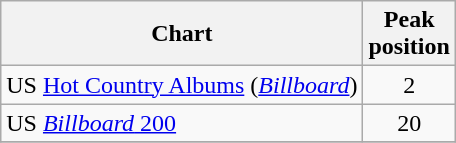<table class="wikitable">
<tr>
<th align="left">Chart</th>
<th align="left">Peak<br>position</th>
</tr>
<tr>
<td align="left">US <a href='#'>Hot Country Albums</a> (<em><a href='#'>Billboard</a></em>)</td>
<td align="center">2</td>
</tr>
<tr>
<td align="left">US <a href='#'><em>Billboard</em> 200</a></td>
<td align="center">20</td>
</tr>
<tr>
</tr>
</table>
